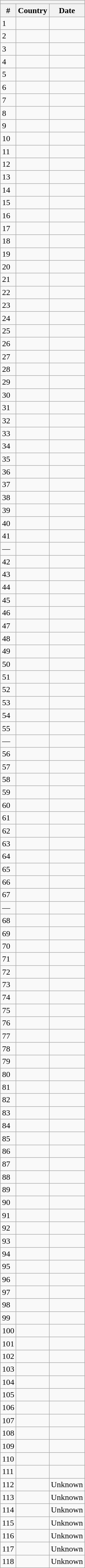<table class="wikitable sortable">
<tr>
<th colspan="3"></th>
</tr>
<tr>
<th>#</th>
<th>Country</th>
<th>Date</th>
</tr>
<tr>
<td>1</td>
<td></td>
<td></td>
</tr>
<tr>
<td>2</td>
<td></td>
<td></td>
</tr>
<tr>
<td>3</td>
<td></td>
<td></td>
</tr>
<tr>
<td>4</td>
<td></td>
<td></td>
</tr>
<tr>
<td>5</td>
<td></td>
<td></td>
</tr>
<tr>
<td>6</td>
<td></td>
<td></td>
</tr>
<tr>
<td>7</td>
<td></td>
<td></td>
</tr>
<tr>
<td>8</td>
<td></td>
<td></td>
</tr>
<tr>
<td>9</td>
<td></td>
<td></td>
</tr>
<tr>
<td>10</td>
<td></td>
<td></td>
</tr>
<tr>
<td>11</td>
<td></td>
<td></td>
</tr>
<tr>
<td>12</td>
<td></td>
<td></td>
</tr>
<tr>
<td>13</td>
<td></td>
<td></td>
</tr>
<tr>
<td>14</td>
<td></td>
<td></td>
</tr>
<tr>
<td>15</td>
<td></td>
<td></td>
</tr>
<tr>
<td>16</td>
<td></td>
<td></td>
</tr>
<tr>
<td>17</td>
<td></td>
<td></td>
</tr>
<tr>
<td>18</td>
<td></td>
<td></td>
</tr>
<tr>
<td>19</td>
<td></td>
<td></td>
</tr>
<tr>
<td>20</td>
<td></td>
<td></td>
</tr>
<tr>
<td>21</td>
<td></td>
<td></td>
</tr>
<tr>
<td>22</td>
<td></td>
<td></td>
</tr>
<tr>
<td>23</td>
<td></td>
<td></td>
</tr>
<tr>
<td>24</td>
<td></td>
<td></td>
</tr>
<tr>
<td>25</td>
<td></td>
<td></td>
</tr>
<tr>
<td>26</td>
<td></td>
<td></td>
</tr>
<tr>
<td>27</td>
<td></td>
<td></td>
</tr>
<tr>
<td>28</td>
<td></td>
<td></td>
</tr>
<tr>
<td>29</td>
<td></td>
<td></td>
</tr>
<tr>
<td>30</td>
<td></td>
<td></td>
</tr>
<tr>
<td>31</td>
<td></td>
<td></td>
</tr>
<tr>
<td>32</td>
<td></td>
<td></td>
</tr>
<tr>
<td>33</td>
<td></td>
<td></td>
</tr>
<tr>
<td>34</td>
<td></td>
<td></td>
</tr>
<tr>
<td>35</td>
<td></td>
<td></td>
</tr>
<tr>
<td>36</td>
<td></td>
<td></td>
</tr>
<tr>
<td>37</td>
<td></td>
<td></td>
</tr>
<tr>
<td>38</td>
<td></td>
<td></td>
</tr>
<tr>
<td>39</td>
<td></td>
<td></td>
</tr>
<tr>
<td>40</td>
<td></td>
<td></td>
</tr>
<tr>
<td>41</td>
<td></td>
<td></td>
</tr>
<tr>
<td>—</td>
<td></td>
<td></td>
</tr>
<tr>
<td>42</td>
<td></td>
<td></td>
</tr>
<tr>
<td>43</td>
<td></td>
<td></td>
</tr>
<tr>
<td>44</td>
<td></td>
<td></td>
</tr>
<tr>
<td>45</td>
<td></td>
<td></td>
</tr>
<tr>
<td>46</td>
<td></td>
<td></td>
</tr>
<tr>
<td>47</td>
<td></td>
<td></td>
</tr>
<tr>
<td>48</td>
<td></td>
<td></td>
</tr>
<tr>
<td>49</td>
<td></td>
<td></td>
</tr>
<tr>
<td>50</td>
<td></td>
<td></td>
</tr>
<tr>
<td>51</td>
<td></td>
<td></td>
</tr>
<tr>
<td>52</td>
<td></td>
<td></td>
</tr>
<tr>
<td>53</td>
<td></td>
<td></td>
</tr>
<tr>
<td>54</td>
<td></td>
<td></td>
</tr>
<tr>
<td>55</td>
<td></td>
<td></td>
</tr>
<tr>
<td>—</td>
<td></td>
<td></td>
</tr>
<tr>
<td>56</td>
<td></td>
<td></td>
</tr>
<tr>
<td>57</td>
<td></td>
<td></td>
</tr>
<tr>
<td>58</td>
<td></td>
<td></td>
</tr>
<tr>
<td>59</td>
<td></td>
<td></td>
</tr>
<tr>
<td>60</td>
<td></td>
<td></td>
</tr>
<tr>
<td>61</td>
<td></td>
<td></td>
</tr>
<tr>
<td>62</td>
<td></td>
<td></td>
</tr>
<tr>
<td>63</td>
<td></td>
<td></td>
</tr>
<tr>
<td>64</td>
<td></td>
<td></td>
</tr>
<tr>
<td>65</td>
<td></td>
<td></td>
</tr>
<tr>
<td>66</td>
<td></td>
<td></td>
</tr>
<tr>
<td>67</td>
<td></td>
<td></td>
</tr>
<tr>
<td>—</td>
<td></td>
<td></td>
</tr>
<tr>
<td>68</td>
<td></td>
<td></td>
</tr>
<tr>
<td>69</td>
<td></td>
<td></td>
</tr>
<tr>
<td>70</td>
<td></td>
<td></td>
</tr>
<tr>
<td>71</td>
<td></td>
<td></td>
</tr>
<tr>
<td>72</td>
<td></td>
<td></td>
</tr>
<tr>
<td>73</td>
<td></td>
<td></td>
</tr>
<tr>
<td>74</td>
<td></td>
<td></td>
</tr>
<tr>
<td>75</td>
<td></td>
<td></td>
</tr>
<tr>
<td>76</td>
<td></td>
<td></td>
</tr>
<tr>
<td>77</td>
<td></td>
<td></td>
</tr>
<tr>
<td>78</td>
<td></td>
<td></td>
</tr>
<tr>
<td>79</td>
<td></td>
<td></td>
</tr>
<tr>
<td>80</td>
<td></td>
<td></td>
</tr>
<tr>
<td>81</td>
<td></td>
<td></td>
</tr>
<tr>
<td>82</td>
<td></td>
<td></td>
</tr>
<tr>
<td>83</td>
<td></td>
<td></td>
</tr>
<tr>
<td>84</td>
<td></td>
<td></td>
</tr>
<tr>
<td>85</td>
<td></td>
<td></td>
</tr>
<tr>
<td>86</td>
<td></td>
<td></td>
</tr>
<tr>
<td>87</td>
<td></td>
<td></td>
</tr>
<tr>
<td>88</td>
<td></td>
<td></td>
</tr>
<tr>
<td>89</td>
<td></td>
<td></td>
</tr>
<tr>
<td>90</td>
<td></td>
<td></td>
</tr>
<tr>
<td>91</td>
<td></td>
<td></td>
</tr>
<tr>
<td>92</td>
<td></td>
<td></td>
</tr>
<tr>
<td>93</td>
<td></td>
<td></td>
</tr>
<tr>
<td>94</td>
<td></td>
<td></td>
</tr>
<tr>
<td>95</td>
<td></td>
<td></td>
</tr>
<tr>
<td>96</td>
<td></td>
<td></td>
</tr>
<tr>
<td>97</td>
<td></td>
<td></td>
</tr>
<tr>
<td>98</td>
<td></td>
<td></td>
</tr>
<tr>
<td>99</td>
<td></td>
<td></td>
</tr>
<tr>
<td>100</td>
<td></td>
<td></td>
</tr>
<tr>
<td>101</td>
<td></td>
<td></td>
</tr>
<tr>
<td>102</td>
<td></td>
<td></td>
</tr>
<tr>
<td>103</td>
<td></td>
<td></td>
</tr>
<tr>
<td>104</td>
<td></td>
<td></td>
</tr>
<tr>
<td>105</td>
<td></td>
<td></td>
</tr>
<tr>
<td>106</td>
<td></td>
<td></td>
</tr>
<tr>
<td>107</td>
<td></td>
<td></td>
</tr>
<tr>
<td>108</td>
<td></td>
<td></td>
</tr>
<tr>
<td>109</td>
<td></td>
<td></td>
</tr>
<tr>
<td>110</td>
<td></td>
<td></td>
</tr>
<tr>
<td>111</td>
<td></td>
<td></td>
</tr>
<tr>
<td>112</td>
<td></td>
<td>Unknown</td>
</tr>
<tr>
<td>113</td>
<td></td>
<td>Unknown</td>
</tr>
<tr>
<td>114</td>
<td></td>
<td>Unknown</td>
</tr>
<tr>
<td>115</td>
<td></td>
<td>Unknown</td>
</tr>
<tr>
<td>116</td>
<td></td>
<td>Unknown</td>
</tr>
<tr>
<td>117</td>
<td></td>
<td>Unknown</td>
</tr>
<tr>
<td>118</td>
<td></td>
<td>Unknown</td>
</tr>
</table>
